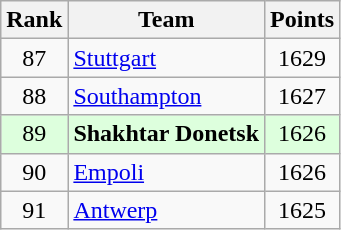<table class="wikitable" style="text-align: center;">
<tr>
<th>Rank</th>
<th>Team</th>
<th>Points</th>
</tr>
<tr>
<td>87</td>
<td align=left> <a href='#'>Stuttgart</a></td>
<td>1629</td>
</tr>
<tr>
<td>88</td>
<td align=left> <a href='#'>Southampton</a></td>
<td>1627</td>
</tr>
<tr bgcolor="#ddffdd">
<td>89</td>
<td align=left> <strong>Shakhtar Donetsk</strong></td>
<td>1626</td>
</tr>
<tr>
<td>90</td>
<td align=left> <a href='#'>Empoli</a></td>
<td>1626</td>
</tr>
<tr>
<td>91</td>
<td align=left> <a href='#'>Antwerp</a></td>
<td>1625</td>
</tr>
</table>
